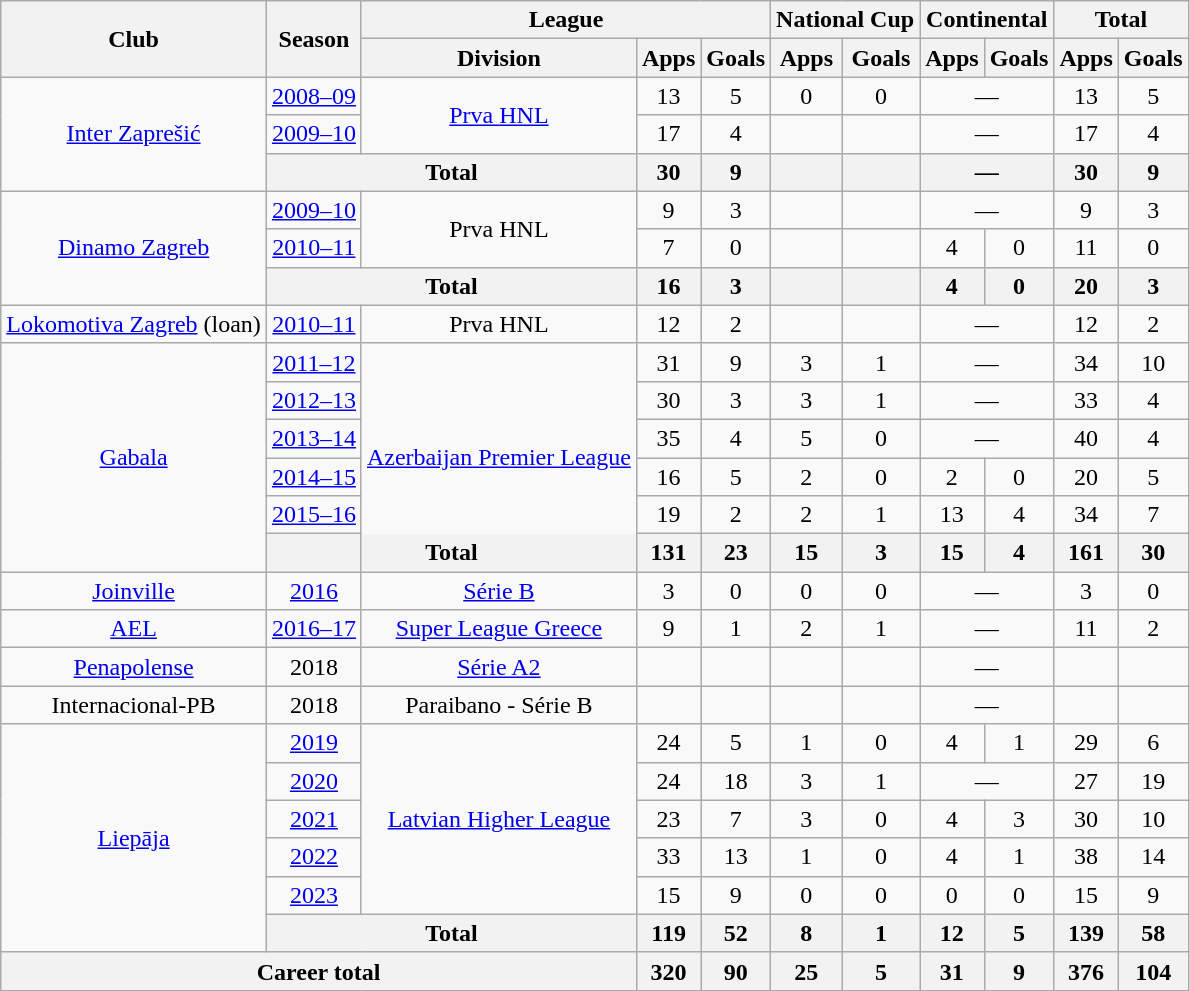<table class="wikitable" style="text-align:center">
<tr>
<th rowspan="2">Club</th>
<th rowspan="2">Season</th>
<th colspan="3">League</th>
<th colspan="2">National Cup</th>
<th colspan="2">Continental</th>
<th colspan="2">Total</th>
</tr>
<tr>
<th>Division</th>
<th>Apps</th>
<th>Goals</th>
<th>Apps</th>
<th>Goals</th>
<th>Apps</th>
<th>Goals</th>
<th>Apps</th>
<th>Goals</th>
</tr>
<tr>
<td rowspan="3"><a href='#'>Inter Zaprešić</a></td>
<td><a href='#'>2008–09</a></td>
<td rowspan="2"><a href='#'>Prva HNL</a></td>
<td>13</td>
<td>5</td>
<td>0</td>
<td>0</td>
<td colspan="2">—</td>
<td>13</td>
<td>5</td>
</tr>
<tr>
<td><a href='#'>2009–10</a></td>
<td>17</td>
<td>4</td>
<td></td>
<td></td>
<td colspan="2">—</td>
<td>17</td>
<td>4</td>
</tr>
<tr>
<th colspan="2">Total</th>
<th>30</th>
<th>9</th>
<th></th>
<th></th>
<th colspan="2">—</th>
<th>30</th>
<th>9</th>
</tr>
<tr>
<td rowspan="3"><a href='#'>Dinamo Zagreb</a></td>
<td><a href='#'>2009–10</a></td>
<td rowspan="2">Prva HNL</td>
<td>9</td>
<td>3</td>
<td></td>
<td></td>
<td colspan="2">—</td>
<td>9</td>
<td>3</td>
</tr>
<tr>
<td><a href='#'>2010–11</a></td>
<td>7</td>
<td>0</td>
<td></td>
<td></td>
<td>4</td>
<td>0</td>
<td>11</td>
<td>0</td>
</tr>
<tr>
<th colspan="2">Total</th>
<th>16</th>
<th>3</th>
<th></th>
<th></th>
<th>4</th>
<th>0</th>
<th>20</th>
<th>3</th>
</tr>
<tr>
<td><a href='#'>Lokomotiva Zagreb</a> (loan)</td>
<td><a href='#'>2010–11</a></td>
<td>Prva HNL</td>
<td>12</td>
<td>2</td>
<td></td>
<td></td>
<td colspan="2">—</td>
<td>12</td>
<td>2</td>
</tr>
<tr>
<td rowspan="6"><a href='#'>Gabala</a></td>
<td><a href='#'>2011–12</a></td>
<td rowspan="6"><a href='#'>Azerbaijan Premier League</a></td>
<td>31</td>
<td>9</td>
<td>3</td>
<td>1</td>
<td colspan="2">—</td>
<td>34</td>
<td>10</td>
</tr>
<tr>
<td><a href='#'>2012–13</a></td>
<td>30</td>
<td>3</td>
<td>3</td>
<td>1</td>
<td colspan="2">—</td>
<td>33</td>
<td>4</td>
</tr>
<tr>
<td><a href='#'>2013–14</a></td>
<td>35</td>
<td>4</td>
<td>5</td>
<td>0</td>
<td colspan="2">—</td>
<td>40</td>
<td>4</td>
</tr>
<tr>
<td><a href='#'>2014–15</a></td>
<td>16</td>
<td>5</td>
<td>2</td>
<td>0</td>
<td>2</td>
<td>0</td>
<td>20</td>
<td>5</td>
</tr>
<tr>
<td><a href='#'>2015–16</a></td>
<td>19</td>
<td>2</td>
<td>2</td>
<td>1</td>
<td>13</td>
<td>4</td>
<td>34</td>
<td>7</td>
</tr>
<tr>
<th colspan="2">Total</th>
<th>131</th>
<th>23</th>
<th>15</th>
<th>3</th>
<th>15</th>
<th>4</th>
<th>161</th>
<th>30</th>
</tr>
<tr>
<td><a href='#'>Joinville</a></td>
<td><a href='#'>2016</a></td>
<td><a href='#'>Série B</a></td>
<td>3</td>
<td>0</td>
<td>0</td>
<td>0</td>
<td colspan="2">—</td>
<td>3</td>
<td>0</td>
</tr>
<tr>
<td><a href='#'>AEL</a></td>
<td><a href='#'>2016–17</a></td>
<td><a href='#'>Super League Greece</a></td>
<td>9</td>
<td>1</td>
<td>2</td>
<td>1</td>
<td colspan="2">—</td>
<td>11</td>
<td>2</td>
</tr>
<tr>
<td><a href='#'>Penapolense</a></td>
<td>2018</td>
<td><a href='#'>Série A2</a></td>
<td></td>
<td></td>
<td></td>
<td></td>
<td colspan="2">—</td>
<td></td>
<td></td>
</tr>
<tr>
<td>Internacional-PB</td>
<td>2018</td>
<td>Paraibano - Série B</td>
<td></td>
<td></td>
<td></td>
<td></td>
<td colspan="2">—</td>
<td></td>
<td></td>
</tr>
<tr>
<td rowspan="6"><a href='#'>Liepāja</a></td>
<td><a href='#'>2019</a></td>
<td rowspan="5"><a href='#'>Latvian Higher League</a></td>
<td>24</td>
<td>5</td>
<td>1</td>
<td>0</td>
<td>4</td>
<td>1</td>
<td>29</td>
<td>6</td>
</tr>
<tr>
<td><a href='#'>2020</a></td>
<td>24</td>
<td>18</td>
<td>3</td>
<td>1</td>
<td colspan="2">—</td>
<td>27</td>
<td>19</td>
</tr>
<tr>
<td><a href='#'>2021</a></td>
<td>23</td>
<td>7</td>
<td>3</td>
<td>0</td>
<td>4</td>
<td>3</td>
<td>30</td>
<td>10</td>
</tr>
<tr>
<td><a href='#'>2022</a></td>
<td>33</td>
<td>13</td>
<td>1</td>
<td>0</td>
<td>4</td>
<td>1</td>
<td>38</td>
<td>14</td>
</tr>
<tr>
<td><a href='#'>2023</a></td>
<td>15</td>
<td>9</td>
<td>0</td>
<td>0</td>
<td>0</td>
<td>0</td>
<td>15</td>
<td>9</td>
</tr>
<tr>
<th colspan="2">Total</th>
<th>119</th>
<th>52</th>
<th>8</th>
<th>1</th>
<th>12</th>
<th>5</th>
<th>139</th>
<th>58</th>
</tr>
<tr>
<th colspan="3">Career total</th>
<th>320</th>
<th>90</th>
<th>25</th>
<th>5</th>
<th>31</th>
<th>9</th>
<th>376</th>
<th>104</th>
</tr>
</table>
